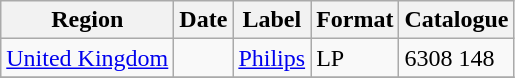<table class="wikitable">
<tr>
<th>Region</th>
<th>Date</th>
<th>Label</th>
<th>Format</th>
<th>Catalogue</th>
</tr>
<tr>
<td><a href='#'>United Kingdom</a></td>
<td></td>
<td><a href='#'>Philips</a></td>
<td>LP</td>
<td>6308 148</td>
</tr>
<tr>
</tr>
</table>
